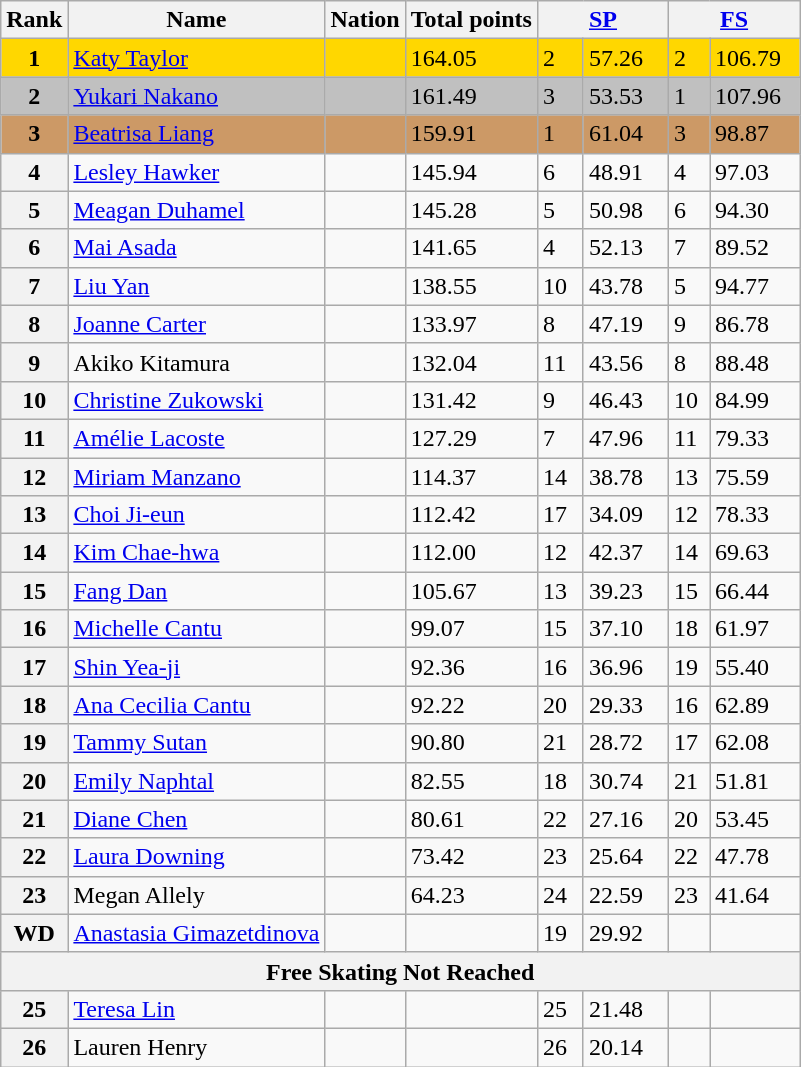<table class="wikitable">
<tr>
<th>Rank</th>
<th>Name</th>
<th>Nation</th>
<th>Total points</th>
<th colspan="2" width="80px"><a href='#'>SP</a></th>
<th colspan="2" width="80px"><a href='#'>FS</a></th>
</tr>
<tr bgcolor="gold">
<td align="center"><strong>1</strong></td>
<td><a href='#'>Katy Taylor</a></td>
<td></td>
<td>164.05</td>
<td>2</td>
<td>57.26</td>
<td>2</td>
<td>106.79</td>
</tr>
<tr bgcolor="silver">
<td align="center"><strong>2</strong></td>
<td><a href='#'>Yukari Nakano</a></td>
<td></td>
<td>161.49</td>
<td>3</td>
<td>53.53</td>
<td>1</td>
<td>107.96</td>
</tr>
<tr bgcolor="cc9966">
<td align="center"><strong>3</strong></td>
<td><a href='#'>Beatrisa Liang</a></td>
<td></td>
<td>159.91</td>
<td>1</td>
<td>61.04</td>
<td>3</td>
<td>98.87</td>
</tr>
<tr>
<th>4</th>
<td><a href='#'>Lesley Hawker</a></td>
<td></td>
<td>145.94</td>
<td>6</td>
<td>48.91</td>
<td>4</td>
<td>97.03</td>
</tr>
<tr>
<th>5</th>
<td><a href='#'>Meagan Duhamel</a></td>
<td></td>
<td>145.28</td>
<td>5</td>
<td>50.98</td>
<td>6</td>
<td>94.30</td>
</tr>
<tr>
<th>6</th>
<td><a href='#'>Mai Asada</a></td>
<td></td>
<td>141.65</td>
<td>4</td>
<td>52.13</td>
<td>7</td>
<td>89.52</td>
</tr>
<tr>
<th>7</th>
<td><a href='#'>Liu Yan</a></td>
<td></td>
<td>138.55</td>
<td>10</td>
<td>43.78</td>
<td>5</td>
<td>94.77</td>
</tr>
<tr>
<th>8</th>
<td><a href='#'>Joanne Carter</a></td>
<td></td>
<td>133.97</td>
<td>8</td>
<td>47.19</td>
<td>9</td>
<td>86.78</td>
</tr>
<tr>
<th>9</th>
<td>Akiko Kitamura</td>
<td></td>
<td>132.04</td>
<td>11</td>
<td>43.56</td>
<td>8</td>
<td>88.48</td>
</tr>
<tr>
<th>10</th>
<td><a href='#'>Christine Zukowski</a></td>
<td></td>
<td>131.42</td>
<td>9</td>
<td>46.43</td>
<td>10</td>
<td>84.99</td>
</tr>
<tr>
<th>11</th>
<td><a href='#'>Amélie Lacoste</a></td>
<td></td>
<td>127.29</td>
<td>7</td>
<td>47.96</td>
<td>11</td>
<td>79.33</td>
</tr>
<tr>
<th>12</th>
<td><a href='#'>Miriam Manzano</a></td>
<td></td>
<td>114.37</td>
<td>14</td>
<td>38.78</td>
<td>13</td>
<td>75.59</td>
</tr>
<tr>
<th>13</th>
<td><a href='#'>Choi Ji-eun</a></td>
<td></td>
<td>112.42</td>
<td>17</td>
<td>34.09</td>
<td>12</td>
<td>78.33</td>
</tr>
<tr>
<th>14</th>
<td><a href='#'>Kim Chae-hwa</a></td>
<td></td>
<td>112.00</td>
<td>12</td>
<td>42.37</td>
<td>14</td>
<td>69.63</td>
</tr>
<tr>
<th>15</th>
<td><a href='#'>Fang Dan</a></td>
<td></td>
<td>105.67</td>
<td>13</td>
<td>39.23</td>
<td>15</td>
<td>66.44</td>
</tr>
<tr>
<th>16</th>
<td><a href='#'>Michelle Cantu</a></td>
<td></td>
<td>99.07</td>
<td>15</td>
<td>37.10</td>
<td>18</td>
<td>61.97</td>
</tr>
<tr>
<th>17</th>
<td><a href='#'>Shin Yea-ji</a></td>
<td></td>
<td>92.36</td>
<td>16</td>
<td>36.96</td>
<td>19</td>
<td>55.40</td>
</tr>
<tr>
<th>18</th>
<td><a href='#'>Ana Cecilia Cantu</a></td>
<td></td>
<td>92.22</td>
<td>20</td>
<td>29.33</td>
<td>16</td>
<td>62.89</td>
</tr>
<tr>
<th>19</th>
<td><a href='#'>Tammy Sutan</a></td>
<td></td>
<td>90.80</td>
<td>21</td>
<td>28.72</td>
<td>17</td>
<td>62.08</td>
</tr>
<tr>
<th>20</th>
<td><a href='#'>Emily Naphtal</a></td>
<td></td>
<td>82.55</td>
<td>18</td>
<td>30.74</td>
<td>21</td>
<td>51.81</td>
</tr>
<tr>
<th>21</th>
<td><a href='#'>Diane Chen</a></td>
<td></td>
<td>80.61</td>
<td>22</td>
<td>27.16</td>
<td>20</td>
<td>53.45</td>
</tr>
<tr>
<th>22</th>
<td><a href='#'>Laura Downing</a></td>
<td></td>
<td>73.42</td>
<td>23</td>
<td>25.64</td>
<td>22</td>
<td>47.78</td>
</tr>
<tr>
<th>23</th>
<td>Megan Allely</td>
<td></td>
<td>64.23</td>
<td>24</td>
<td>22.59</td>
<td>23</td>
<td>41.64</td>
</tr>
<tr>
<th>WD</th>
<td><a href='#'>Anastasia Gimazetdinova</a></td>
<td></td>
<td></td>
<td>19</td>
<td>29.92</td>
<td></td>
<td></td>
</tr>
<tr>
<th colspan=8>Free Skating Not Reached</th>
</tr>
<tr>
<th>25</th>
<td><a href='#'>Teresa Lin</a></td>
<td></td>
<td></td>
<td>25</td>
<td>21.48</td>
<td></td>
<td></td>
</tr>
<tr>
<th>26</th>
<td>Lauren Henry</td>
<td></td>
<td></td>
<td>26</td>
<td>20.14</td>
<td></td>
<td></td>
</tr>
</table>
